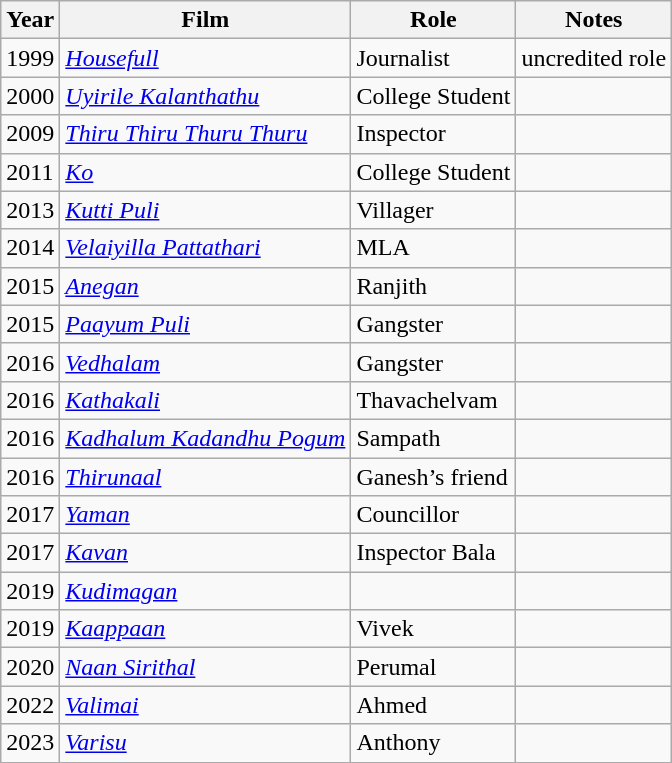<table class="wikitable sortable">
<tr>
<th>Year</th>
<th>Film</th>
<th>Role</th>
<th>Notes</th>
</tr>
<tr>
<td>1999</td>
<td><em><a href='#'>Housefull</a></em></td>
<td>Journalist</td>
<td>uncredited role</td>
</tr>
<tr>
<td>2000</td>
<td><em><a href='#'>Uyirile Kalanthathu</a></em></td>
<td>College Student</td>
<td></td>
</tr>
<tr>
<td>2009</td>
<td><em><a href='#'>Thiru Thiru Thuru Thuru</a></em></td>
<td>Inspector</td>
<td></td>
</tr>
<tr>
<td>2011</td>
<td><em><a href='#'>Ko</a></em></td>
<td>College Student</td>
<td></td>
</tr>
<tr>
<td>2013</td>
<td><em><a href='#'>Kutti Puli</a></em></td>
<td>Villager</td>
<td></td>
</tr>
<tr>
<td>2014</td>
<td><em><a href='#'>Velaiyilla Pattathari</a></em></td>
<td>MLA</td>
<td></td>
</tr>
<tr>
<td>2015</td>
<td><em><a href='#'>Anegan</a></em></td>
<td>Ranjith</td>
<td></td>
</tr>
<tr>
<td>2015</td>
<td><em><a href='#'>Paayum Puli</a></em></td>
<td>Gangster</td>
<td></td>
</tr>
<tr>
<td>2016</td>
<td><em><a href='#'>Vedhalam</a></em></td>
<td>Gangster</td>
<td></td>
</tr>
<tr>
<td>2016</td>
<td><em><a href='#'>Kathakali</a></em></td>
<td>Thavachelvam</td>
<td></td>
</tr>
<tr>
<td>2016</td>
<td><em><a href='#'>Kadhalum Kadandhu Pogum</a></em></td>
<td>Sampath</td>
<td></td>
</tr>
<tr>
<td>2016</td>
<td><em><a href='#'>Thirunaal</a></em></td>
<td>Ganesh’s friend</td>
<td></td>
</tr>
<tr>
<td>2017</td>
<td><em><a href='#'>Yaman</a></em></td>
<td>Councillor</td>
<td></td>
</tr>
<tr>
<td>2017</td>
<td><em><a href='#'>Kavan</a></em></td>
<td>Inspector Bala</td>
<td></td>
</tr>
<tr>
<td>2019</td>
<td><em><a href='#'>Kudimagan</a></em></td>
<td></td>
<td></td>
</tr>
<tr>
<td>2019</td>
<td><em><a href='#'>Kaappaan</a></em></td>
<td>Vivek</td>
<td></td>
</tr>
<tr>
<td>2020</td>
<td><em><a href='#'>Naan Sirithal</a></em></td>
<td>Perumal</td>
<td></td>
</tr>
<tr>
<td>2022</td>
<td><em><a href='#'>Valimai</a></em></td>
<td>Ahmed</td>
<td></td>
</tr>
<tr>
<td>2023</td>
<td><em><a href='#'>Varisu</a></em></td>
<td>Anthony</td>
<td></td>
</tr>
<tr>
</tr>
</table>
